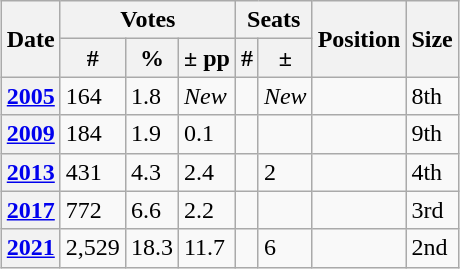<table class=wikitable style="float:left; margin:0 15px;">
<tr>
<th rowspan="2">Date</th>
<th colspan="3">Votes</th>
<th colspan="2">Seats</th>
<th rowspan="2">Position</th>
<th rowspan="2">Size</th>
</tr>
<tr>
<th>#</th>
<th>%</th>
<th>± pp</th>
<th>#</th>
<th>±</th>
</tr>
<tr>
<th><a href='#'>2005</a></th>
<td>164</td>
<td>1.8</td>
<td><em>New</em></td>
<td></td>
<td><em>New</em></td>
<td></td>
<td>8th</td>
</tr>
<tr>
<th><a href='#'>2009</a></th>
<td>184</td>
<td>1.9</td>
<td> 0.1</td>
<td></td>
<td></td>
<td></td>
<td> 9th</td>
</tr>
<tr>
<th><a href='#'>2013</a></th>
<td>431</td>
<td>4.3</td>
<td> 2.4</td>
<td></td>
<td> 2</td>
<td></td>
<td> 4th</td>
</tr>
<tr>
<th><a href='#'>2017</a></th>
<td>772</td>
<td>6.6</td>
<td> 2.2</td>
<td></td>
<td></td>
<td></td>
<td> 3rd</td>
</tr>
<tr>
<th><a href='#'>2021</a></th>
<td>2,529</td>
<td>18.3</td>
<td> 11.7</td>
<td></td>
<td> 6</td>
<td></td>
<td> 2nd</td>
</tr>
</table>
